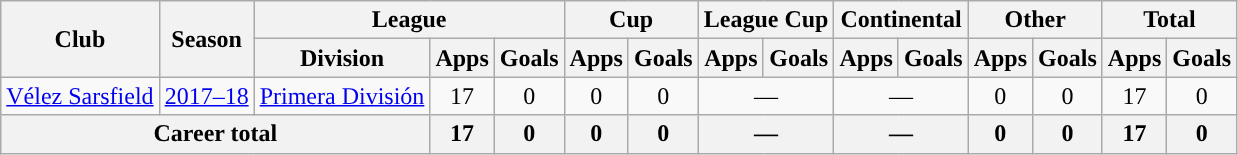<table class="wikitable" style="text-align:center">
<tr>
<th rowspan="2">Club</th>
<th rowspan="2">Season</th>
<th colspan="3">League</th>
<th colspan="2">Cup</th>
<th colspan="2">League Cup</th>
<th colspan="2">Continental</th>
<th colspan="2">Other</th>
<th colspan="2">Total</th>
</tr>
<tr>
<th>Division</th>
<th>Apps</th>
<th>Goals</th>
<th>Apps</th>
<th>Goals</th>
<th>Apps</th>
<th>Goals</th>
<th>Apps</th>
<th>Goals</th>
<th>Apps</th>
<th>Goals</th>
<th>Apps</th>
<th>Goals</th>
</tr>
<tr>
<td rowspan="1"><a href='#'>Vélez Sarsfield</a></td>
<td><a href='#'>2017–18</a></td>
<td rowspan="1"><a href='#'>Primera División</a></td>
<td>17</td>
<td>0</td>
<td>0</td>
<td>0</td>
<td colspan="2">—</td>
<td colspan="2">—</td>
<td>0</td>
<td>0</td>
<td>17</td>
<td>0</td>
</tr>
<tr>
<th colspan="3">Career total</th>
<th>17</th>
<th>0</th>
<th>0</th>
<th>0</th>
<th colspan="2">—</th>
<th colspan="2">—</th>
<th>0</th>
<th>0</th>
<th>17</th>
<th>0</th>
</tr>
</table>
